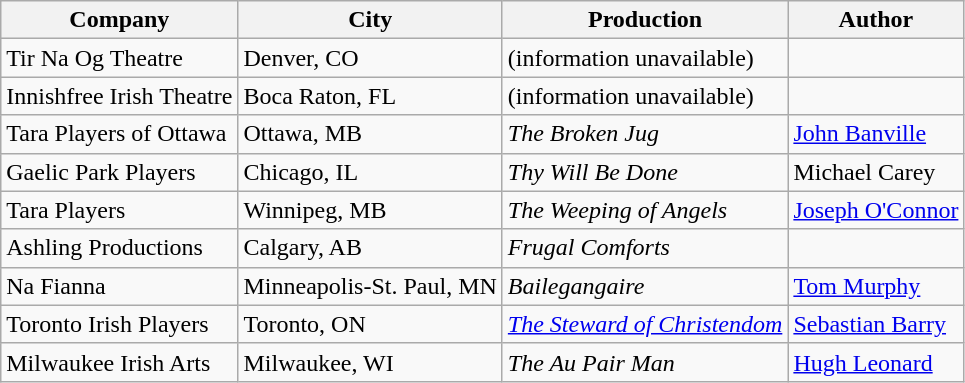<table class="wikitable">
<tr>
<th>Company</th>
<th>City</th>
<th>Production</th>
<th>Author</th>
</tr>
<tr>
<td>Tir Na Og Theatre</td>
<td>Denver, CO</td>
<td>(information unavailable)</td>
<td></td>
</tr>
<tr>
<td>Innishfree Irish Theatre</td>
<td>Boca Raton, FL</td>
<td>(information unavailable)</td>
<td></td>
</tr>
<tr>
<td>Tara Players of Ottawa</td>
<td>Ottawa, MB</td>
<td><em>The Broken Jug</em></td>
<td><a href='#'>John Banville</a></td>
</tr>
<tr>
<td>Gaelic Park Players</td>
<td>Chicago, IL</td>
<td><em>Thy Will Be Done</em></td>
<td>Michael Carey</td>
</tr>
<tr>
<td>Tara Players</td>
<td>Winnipeg, MB</td>
<td><em>The Weeping of Angels</em></td>
<td><a href='#'>Joseph O'Connor</a></td>
</tr>
<tr>
<td>Ashling Productions</td>
<td>Calgary, AB</td>
<td><em>Frugal Comforts</em></td>
<td></td>
</tr>
<tr>
<td>Na Fianna</td>
<td>Minneapolis-St. Paul, MN</td>
<td><em>Bailegangaire</em></td>
<td><a href='#'>Tom Murphy</a></td>
</tr>
<tr>
<td>Toronto Irish Players</td>
<td>Toronto, ON</td>
<td><em><a href='#'>The Steward of Christendom</a></em></td>
<td><a href='#'>Sebastian Barry</a></td>
</tr>
<tr>
<td>Milwaukee Irish Arts</td>
<td>Milwaukee, WI</td>
<td><em>The Au Pair Man</em></td>
<td><a href='#'>Hugh Leonard</a></td>
</tr>
</table>
